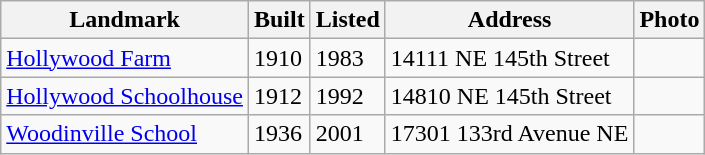<table class="wikitable">
<tr>
<th>Landmark</th>
<th>Built</th>
<th>Listed</th>
<th>Address</th>
<th>Photo</th>
</tr>
<tr>
<td><a href='#'>Hollywood Farm</a></td>
<td>1910</td>
<td>1983</td>
<td>14111 NE 145th Street</td>
<td></td>
</tr>
<tr>
<td><a href='#'>Hollywood Schoolhouse</a></td>
<td>1912</td>
<td>1992</td>
<td>14810 NE 145th Street</td>
<td></td>
</tr>
<tr>
<td><a href='#'>Woodinville School</a></td>
<td>1936</td>
<td>2001</td>
<td>17301 133rd Avenue NE</td>
<td></td>
</tr>
</table>
